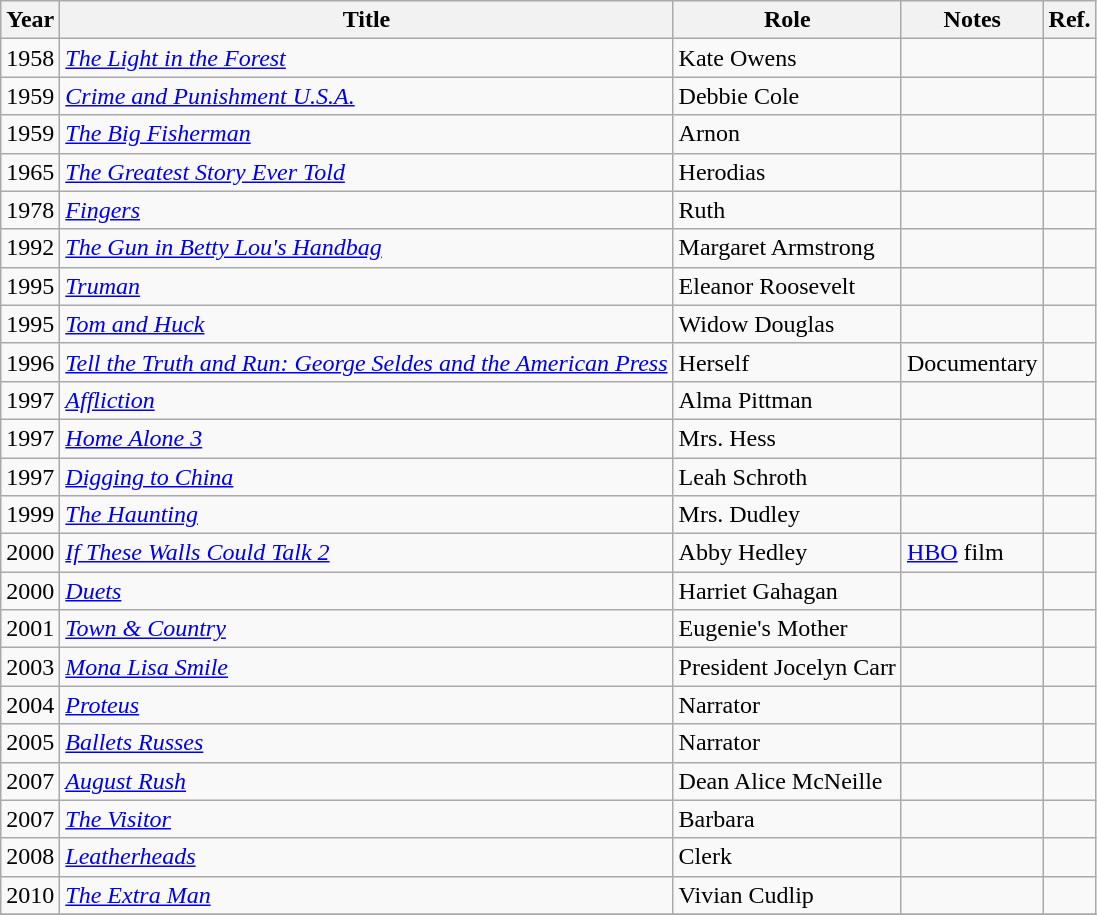<table class="wikitable">
<tr>
<th>Year</th>
<th>Title</th>
<th>Role</th>
<th>Notes</th>
<th>Ref.</th>
</tr>
<tr>
<td>1958</td>
<td><em><a href='#'>The Light in the Forest</a></em></td>
<td>Kate Owens</td>
<td></td>
<td></td>
</tr>
<tr>
<td>1959</td>
<td><em><a href='#'>Crime and Punishment U.S.A.</a></em></td>
<td>Debbie Cole</td>
<td></td>
<td></td>
</tr>
<tr>
<td>1959</td>
<td><em><a href='#'>The Big Fisherman</a></em></td>
<td>Arnon</td>
<td></td>
<td></td>
</tr>
<tr>
<td>1965</td>
<td><em><a href='#'>The Greatest Story Ever Told</a></em></td>
<td>Herodias</td>
<td></td>
<td></td>
</tr>
<tr>
<td>1978</td>
<td><em><a href='#'>Fingers</a></em></td>
<td>Ruth</td>
<td></td>
<td></td>
</tr>
<tr>
<td>1992</td>
<td><em><a href='#'>The Gun in Betty Lou's Handbag</a></em></td>
<td>Margaret Armstrong</td>
<td></td>
<td></td>
</tr>
<tr>
<td>1995</td>
<td><em><a href='#'>Truman</a></em></td>
<td>Eleanor Roosevelt</td>
<td></td>
<td></td>
</tr>
<tr>
<td>1995</td>
<td><em><a href='#'>Tom and Huck</a></em></td>
<td>Widow Douglas</td>
<td></td>
<td></td>
</tr>
<tr>
<td>1996</td>
<td><em><a href='#'>Tell the Truth and Run: George Seldes and the American Press</a></em></td>
<td>Herself</td>
<td>Documentary</td>
<td></td>
</tr>
<tr>
<td>1997</td>
<td><em><a href='#'>Affliction</a></em></td>
<td>Alma Pittman</td>
<td></td>
<td></td>
</tr>
<tr>
<td>1997</td>
<td><em><a href='#'>Home Alone 3</a></em></td>
<td>Mrs. Hess</td>
<td></td>
<td></td>
</tr>
<tr>
<td>1997</td>
<td><em><a href='#'>Digging to China</a></em></td>
<td>Leah Schroth</td>
<td></td>
<td></td>
</tr>
<tr>
<td>1999</td>
<td><em><a href='#'>The Haunting</a></em></td>
<td>Mrs. Dudley</td>
<td></td>
<td></td>
</tr>
<tr>
<td>2000</td>
<td><em><a href='#'>If These Walls Could Talk 2</a></em></td>
<td>Abby Hedley</td>
<td><a href='#'>HBO</a> film</td>
<td></td>
</tr>
<tr>
<td>2000</td>
<td><em><a href='#'>Duets</a></em></td>
<td>Harriet Gahagan</td>
<td></td>
<td></td>
</tr>
<tr>
<td>2001</td>
<td><em><a href='#'>Town & Country</a></em></td>
<td>Eugenie's Mother</td>
<td></td>
<td></td>
</tr>
<tr>
<td>2003</td>
<td><em><a href='#'>Mona Lisa Smile</a></em></td>
<td>President Jocelyn Carr</td>
<td></td>
<td></td>
</tr>
<tr>
<td>2004</td>
<td><em><a href='#'>Proteus</a></em></td>
<td>Narrator</td>
<td></td>
<td></td>
</tr>
<tr>
<td>2005</td>
<td><em><a href='#'>Ballets Russes</a></em></td>
<td>Narrator</td>
<td></td>
<td></td>
</tr>
<tr>
<td>2007</td>
<td><em><a href='#'>August Rush</a></em></td>
<td>Dean Alice McNeille</td>
<td></td>
<td></td>
</tr>
<tr>
<td>2007</td>
<td><em><a href='#'>The Visitor</a></em></td>
<td>Barbara</td>
<td></td>
<td></td>
</tr>
<tr>
<td>2008</td>
<td><em><a href='#'>Leatherheads</a></em></td>
<td>Clerk</td>
<td></td>
<td></td>
</tr>
<tr>
<td>2010</td>
<td><em><a href='#'>The Extra Man</a></em></td>
<td>Vivian Cudlip</td>
<td></td>
<td></td>
</tr>
<tr>
</tr>
</table>
